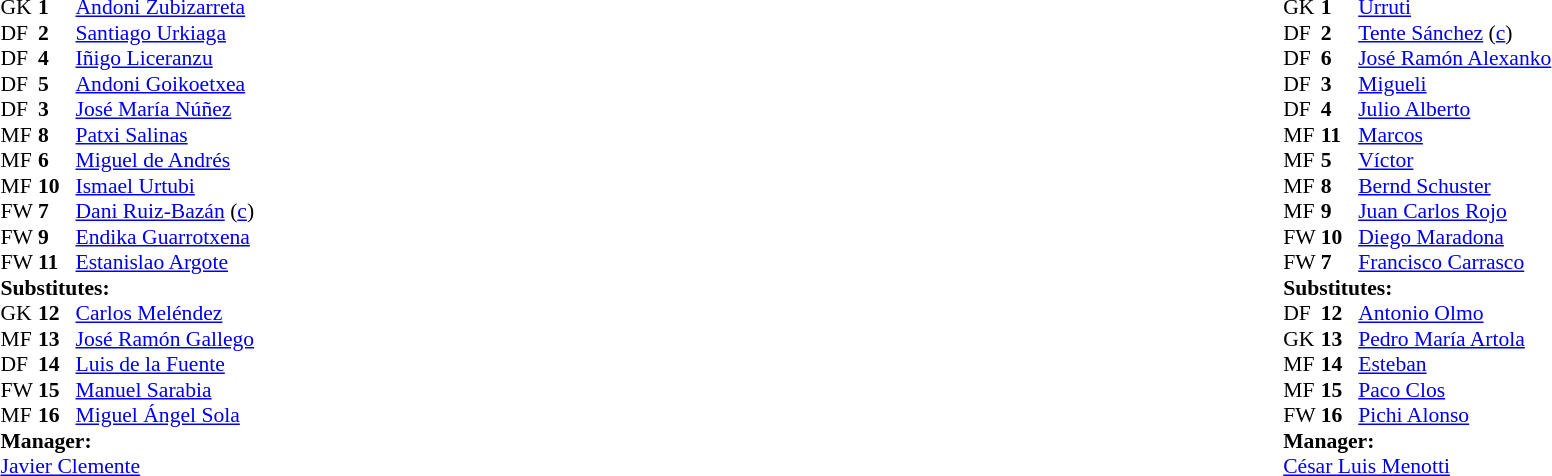<table width="100%">
<tr>
<td valign="top" width="50%"><br><table style="font-size: 90%" cellspacing="0" cellpadding="0">
<tr>
<th width="25"></th>
<th width="25"></th>
</tr>
<tr>
<td>GK</td>
<td><strong>1</strong></td>
<td> <a href='#'>Andoni Zubizarreta</a></td>
</tr>
<tr>
<td>DF</td>
<td><strong>2</strong></td>
<td> <a href='#'>Santiago Urkiaga</a></td>
</tr>
<tr>
<td>DF</td>
<td><strong>4</strong></td>
<td> <a href='#'>Iñigo Liceranzu</a></td>
<td></td>
</tr>
<tr>
<td>DF</td>
<td><strong>5</strong></td>
<td> <a href='#'>Andoni Goikoetxea</a></td>
</tr>
<tr>
<td>DF</td>
<td><strong>3</strong></td>
<td> <a href='#'>José María Núñez</a></td>
</tr>
<tr>
<td>MF</td>
<td><strong>8</strong></td>
<td> <a href='#'>Patxi Salinas</a></td>
<td></td>
</tr>
<tr>
<td>MF</td>
<td><strong>6</strong></td>
<td> <a href='#'>Miguel de Andrés</a></td>
</tr>
<tr>
<td>MF</td>
<td><strong>10</strong></td>
<td> <a href='#'>Ismael Urtubi</a></td>
<td></td>
</tr>
<tr>
<td>FW</td>
<td><strong>7</strong></td>
<td> <a href='#'>Dani Ruiz-Bazán</a> (<a href='#'>c</a>)</td>
</tr>
<tr>
<td>FW</td>
<td><strong>9</strong></td>
<td> <a href='#'>Endika Guarrotxena</a></td>
<td></td>
<td></td>
</tr>
<tr>
<td>FW</td>
<td><strong>11</strong></td>
<td> <a href='#'>Estanislao Argote</a></td>
<td></td>
<td></td>
</tr>
<tr>
<td colspan=4><strong>Substitutes:</strong></td>
</tr>
<tr>
<td>GK</td>
<td><strong>12</strong></td>
<td> <a href='#'>Carlos Meléndez</a></td>
</tr>
<tr>
<td>MF</td>
<td><strong>13</strong></td>
<td> <a href='#'>José Ramón Gallego</a></td>
<td></td>
<td></td>
</tr>
<tr>
<td>DF</td>
<td><strong>14</strong></td>
<td> <a href='#'>Luis de la Fuente</a></td>
</tr>
<tr>
<td>FW</td>
<td><strong>15</strong></td>
<td> <a href='#'>Manuel Sarabia</a></td>
<td></td>
<td></td>
</tr>
<tr>
<td>MF</td>
<td><strong>16</strong></td>
<td> <a href='#'>Miguel Ángel Sola</a></td>
</tr>
<tr>
<td colspan=4><strong>Manager:</strong></td>
</tr>
<tr>
<td colspan="4"> <a href='#'>Javier Clemente</a></td>
</tr>
</table>
</td>
<td valign="top" width="50%"><br><table style="font-size: 90%" cellspacing="0" cellpadding="0" align=center>
<tr>
<th width="25"></th>
<th width="25"></th>
</tr>
<tr>
<td>GK</td>
<td><strong>1</strong></td>
<td> <a href='#'>Urruti</a></td>
</tr>
<tr>
<td>DF</td>
<td><strong>2</strong></td>
<td> <a href='#'>Tente Sánchez</a> (<a href='#'>c</a>)</td>
</tr>
<tr>
<td>DF</td>
<td><strong>6</strong></td>
<td> <a href='#'>José Ramón Alexanko</a></td>
<td></td>
</tr>
<tr>
<td>DF</td>
<td><strong>3</strong></td>
<td> <a href='#'>Migueli</a></td>
</tr>
<tr>
<td>DF</td>
<td><strong>4</strong></td>
<td> <a href='#'>Julio Alberto</a></td>
</tr>
<tr>
<td>MF</td>
<td><strong>11</strong></td>
<td> <a href='#'>Marcos</a></td>
</tr>
<tr>
<td>MF</td>
<td><strong>5</strong></td>
<td> <a href='#'>Víctor</a></td>
<td></td>
</tr>
<tr>
<td>MF</td>
<td><strong>8</strong></td>
<td> <a href='#'>Bernd Schuster</a></td>
<td></td>
</tr>
<tr>
<td>MF</td>
<td><strong>9</strong></td>
<td> <a href='#'>Juan Carlos Rojo</a></td>
<td></td>
<td></td>
</tr>
<tr>
<td>FW</td>
<td><strong>10</strong></td>
<td> <a href='#'>Diego Maradona</a></td>
</tr>
<tr>
<td>FW</td>
<td><strong>7</strong></td>
<td> <a href='#'>Francisco Carrasco</a></td>
<td></td>
</tr>
<tr>
<td colspan=4><strong>Substitutes:</strong></td>
</tr>
<tr>
<td>DF</td>
<td><strong>12</strong></td>
<td> <a href='#'>Antonio Olmo</a></td>
</tr>
<tr>
<td>GK</td>
<td><strong>13</strong></td>
<td> <a href='#'>Pedro María Artola</a></td>
</tr>
<tr>
<td>MF</td>
<td><strong>14</strong></td>
<td> <a href='#'>Esteban</a></td>
</tr>
<tr>
<td>MF</td>
<td><strong>15</strong></td>
<td> <a href='#'>Paco Clos</a></td>
<td></td>
<td></td>
</tr>
<tr>
<td>FW</td>
<td><strong>16</strong></td>
<td> <a href='#'>Pichi Alonso</a></td>
</tr>
<tr>
<td colspan=4><strong>Manager:</strong></td>
</tr>
<tr>
<td colspan="4"> <a href='#'>César Luis Menotti</a></td>
</tr>
<tr>
</tr>
</table>
</td>
</tr>
</table>
